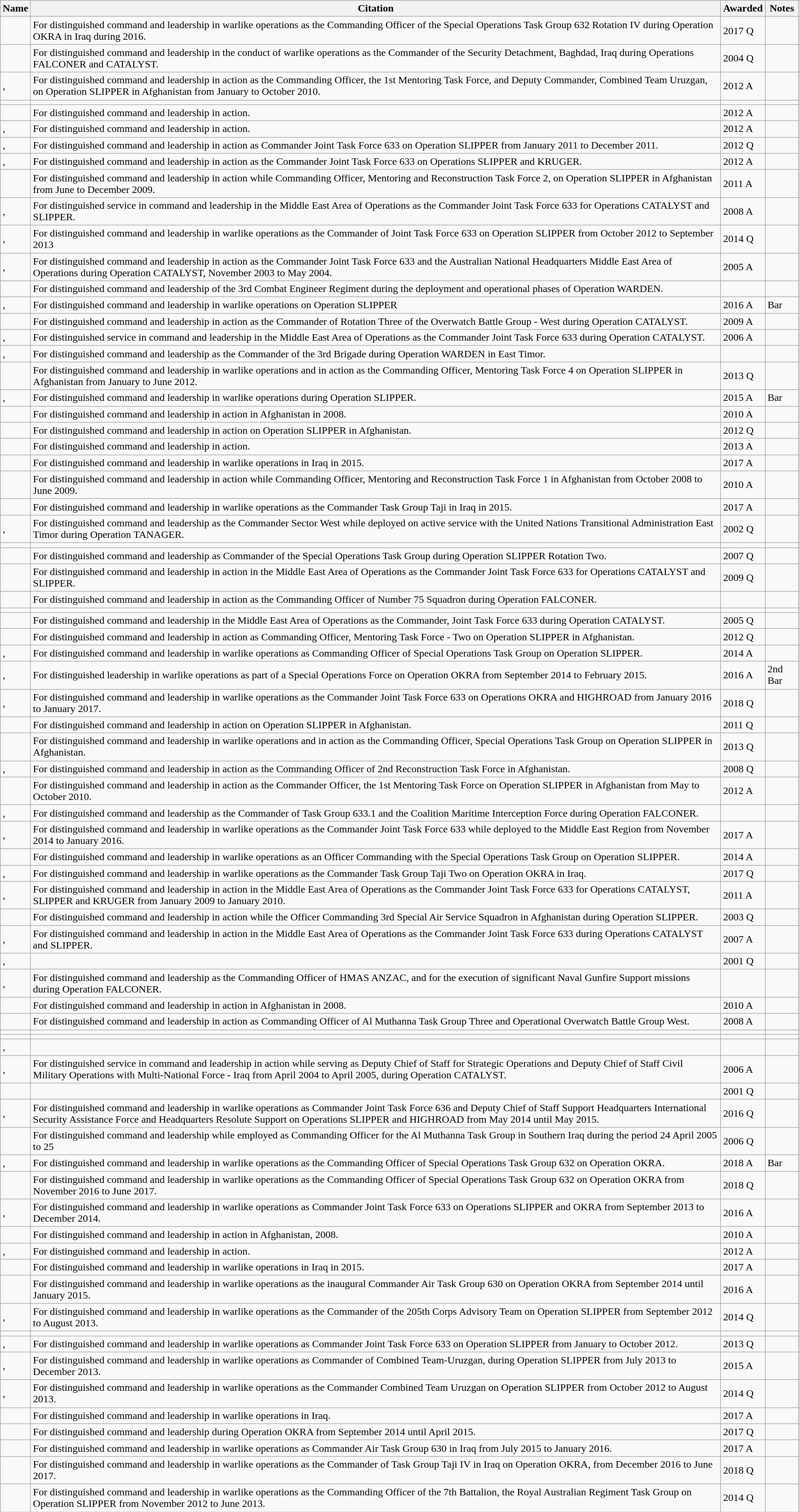<table class="wikitable sortable">
<tr>
<th>Name</th>
<th class="unsortable">Citation</th>
<th>Awarded</th>
<th class="unsortable">Notes</th>
</tr>
<tr>
<td></td>
<td>For distinguished command and leadership in warlike operations as the Commanding Officer of the Special Operations Task Group 632 Rotation IV during Operation OKRA in Iraq during 2016.</td>
<td>2017 Q</td>
<td></td>
</tr>
<tr>
<td></td>
<td>For distinguished command and leadership in the conduct of warlike operations as the Commander of the Security Detachment, Baghdad, Iraq during Operations FALCONER and CATALYST.</td>
<td>2004 Q</td>
<td></td>
</tr>
<tr>
<td>, </td>
<td>For distinguished command and leadership in action as the Commanding Officer, the 1st Mentoring Task Force, and Deputy Commander, Combined Team Uruzgan, on Operation SLIPPER in Afghanistan from January to October 2010.</td>
<td>2012 A</td>
<td></td>
</tr>
<tr>
<td></td>
<td></td>
<td></td>
<td></td>
</tr>
<tr>
<td></td>
<td>For distinguished command and leadership in action.</td>
<td>2012 A</td>
<td></td>
</tr>
<tr>
<td>, </td>
<td>For distinguished command and leadership in action.</td>
<td>2012 A</td>
<td></td>
</tr>
<tr>
<td>, </td>
<td>For distinguished command and leadership in action as Commander Joint Task Force 633 on Operation SLIPPER from January 2011 to December 2011.</td>
<td>2012 Q</td>
<td></td>
</tr>
<tr>
<td>, </td>
<td>For distinguished command and leadership in action as the Commander Joint Task Force 633 on Operations SLIPPER and KRUGER.</td>
<td>2012 A</td>
<td></td>
</tr>
<tr>
<td></td>
<td>For distinguished command and leadership in action while Commanding Officer, Mentoring and Reconstruction Task Force 2, on Operation SLIPPER in Afghanistan from June to December 2009.</td>
<td>2011 A</td>
<td></td>
</tr>
<tr>
<td>, </td>
<td>For distinguished service in command and leadership in the Middle East Area of Operations as the Commander Joint Task Force 633 for Operations CATALYST and SLIPPER.</td>
<td>2008 A</td>
<td></td>
</tr>
<tr>
<td>, </td>
<td>For distinguished command and leadership in warlike operations as the Commander of Joint Task Force 633 on Operation SLIPPER from October 2012 to September 2013</td>
<td>2014 Q</td>
<td></td>
</tr>
<tr>
<td>, </td>
<td>For distinguished command and leadership in action as the Commander Joint Task Force 633 and the Australian National Headquarters Middle East Area of Operations during Operation CATALYST, November 2003 to May 2004.</td>
<td>2005 A</td>
<td></td>
</tr>
<tr>
<td></td>
<td>For distinguished command and leadership of the 3rd Combat Engineer Regiment during the deployment and operational phases of Operation WARDEN.</td>
<td></td>
<td></td>
</tr>
<tr>
<td>, </td>
<td>For distinguished command and leadership in warlike operations on Operation SLIPPER</td>
<td>2016 A</td>
<td>Bar</td>
</tr>
<tr>
<td></td>
<td>For distinguished command and leadership in action as the Commander of Rotation Three of the Overwatch Battle Group - West during Operation CATALYST.</td>
<td>2009 A</td>
<td></td>
</tr>
<tr>
<td>, </td>
<td>For distinguished service in command and leadership in the Middle East Area of Operations as the Commander Joint Task Force 633 during Operation CATALYST.</td>
<td>2006 A</td>
<td></td>
</tr>
<tr>
<td>, </td>
<td>For distinguished command and leadership as the Commander of the 3rd Brigade during Operation WARDEN in East Timor.</td>
<td></td>
<td></td>
</tr>
<tr>
<td></td>
<td>For distinguished command and leadership in warlike operations and in action as the Commanding Officer, Mentoring Task Force 4 on Operation SLIPPER in Afghanistan from January to June 2012.</td>
<td>2013 Q</td>
<td></td>
</tr>
<tr>
<td>, </td>
<td>For distinguished command and leadership in warlike operations during Operation SLIPPER.</td>
<td>2015 A</td>
<td>Bar</td>
</tr>
<tr>
<td></td>
<td>For distinguished command and leadership in action in Afghanistan in 2008.</td>
<td>2010 A</td>
<td></td>
</tr>
<tr>
<td></td>
<td>For distinguished command and leadership in action on Operation SLIPPER in Afghanistan.</td>
<td>2012 Q</td>
<td></td>
</tr>
<tr>
<td></td>
<td>For distinguished command and leadership in action.</td>
<td>2013 A</td>
<td></td>
</tr>
<tr>
<td></td>
<td>For distinguished command and leadership in warlike operations in Iraq in 2015.</td>
<td>2017 A</td>
<td></td>
</tr>
<tr>
<td></td>
<td>For distinguished command and leadership in action while Commanding Officer, Mentoring and Reconstruction Task Force 1 in Afghanistan from October 2008 to June 2009.</td>
<td>2010 A</td>
<td></td>
</tr>
<tr>
<td></td>
<td>For distinguished command and leadership in warlike operations as the Commander Task Group Taji in Iraq in 2015.</td>
<td>2017 A</td>
<td></td>
</tr>
<tr>
<td>, </td>
<td>For distinguished command and leadership as the Commander Sector West while deployed on active service with the United Nations Transitional Administration East Timor during Operation TANAGER.</td>
<td>2002 Q</td>
<td></td>
</tr>
<tr>
<td></td>
<td></td>
<td></td>
<td></td>
</tr>
<tr>
<td></td>
<td>For distinguished command and leadership as Commander of the Special Operations Task Group during Operation SLIPPER Rotation Two.</td>
<td>2007 Q</td>
<td></td>
</tr>
<tr>
<td></td>
<td>For distinguished command and leadership in action in the Middle East Area of Operations as the Commander Joint Task Force 633 for Operations CATALYST and SLIPPER.</td>
<td>2009 Q</td>
<td></td>
</tr>
<tr>
<td></td>
<td>For distinguished command and leadership in action as the Commanding Officer of Number 75 Squadron during Operation FALCONER.</td>
<td></td>
<td></td>
</tr>
<tr>
<td></td>
<td></td>
<td></td>
<td></td>
</tr>
<tr>
<td></td>
<td>For distinguished command and leadership in the Middle East Area of Operations as the Commander, Joint Task Force 633 during Operation CATALYST.</td>
<td>2005 Q</td>
<td></td>
</tr>
<tr>
<td></td>
<td>For distinguished command and leadership in action as Commanding Officer, Mentoring Task Force - Two on Operation SLIPPER in Afghanistan.</td>
<td>2012 Q</td>
<td></td>
</tr>
<tr>
<td>, </td>
<td>For distinguished command and leadership in warlike operations as Commanding Officer of Special Operations Task Group on Operation SLIPPER.</td>
<td>2014 A</td>
<td></td>
</tr>
<tr>
<td>, </td>
<td>For distinguished leadership in warlike operations as part of a Special Operations Force on Operation OKRA from September 2014 to February 2015.</td>
<td>2016 A</td>
<td>2nd Bar</td>
</tr>
<tr>
<td>, </td>
<td>For distinguished command and leadership in warlike operations as the Commander Joint Task Force 633 on Operations OKRA and HIGHROAD from January 2016 to January 2017.</td>
<td>2018 Q</td>
<td></td>
</tr>
<tr>
<td></td>
<td>For distinguished command and leadership in action on Operation SLIPPER in Afghanistan.</td>
<td>2011 Q</td>
<td></td>
</tr>
<tr>
<td></td>
<td>For distinguished command and leadership in warlike operations and in action as the Commanding Officer, Special Operations Task Group on Operation SLIPPER in Afghanistan.</td>
<td>2013 Q</td>
<td></td>
</tr>
<tr>
<td>, </td>
<td>For distinguished command and leadership in action as the Commanding Officer of 2nd Reconstruction Task Force in Afghanistan.</td>
<td>2008 Q</td>
<td></td>
</tr>
<tr>
<td></td>
<td>For distinguished command and leadership in action as the Commander Officer, the 1st Mentoring Task Force on Operation SLIPPER in Afghanistan from May to October 2010.</td>
<td>2012 A</td>
<td></td>
</tr>
<tr>
<td>, </td>
<td>For distinguished command and leadership as the Commander of Task Group 633.1 and the Coalition Maritime Interception Force during Operation FALCONER.</td>
<td></td>
<td></td>
</tr>
<tr>
<td>, </td>
<td>For distinguished command and leadership in warlike operations as the Commander Joint Task Force 633 while deployed to the Middle East Region from November 2014 to January 2016.</td>
<td>2017 A</td>
<td></td>
</tr>
<tr>
<td></td>
<td>For distinguished command and leadership in warlike operations as an Officer Commanding with the Special Operations Task Group on Operation SLIPPER.</td>
<td>2014 A</td>
<td></td>
</tr>
<tr>
<td>, </td>
<td>For distinguished command and leadership in warlike operations as the Commander Task Group Taji Two on Operation OKRA in Iraq.</td>
<td>2017 Q</td>
<td></td>
</tr>
<tr>
<td>, </td>
<td>For distinguished command and leadership in action in the Middle East Area of Operations as the Commander Joint Task Force 633 for Operations CATALYST, SLIPPER and KRUGER from January 2009 to January 2010.</td>
<td>2011 A</td>
<td></td>
</tr>
<tr>
<td></td>
<td>For distinguished command and leadership in action while the Officer Commanding 3rd Special Air Service Squadron in Afghanistan during Operation SLIPPER.</td>
<td>2003 Q</td>
<td></td>
</tr>
<tr>
<td>, </td>
<td>For distinguished command and leadership in action in the Middle East Area of Operations as the Commander Joint Task Force 633 during Operations CATALYST and SLIPPER.</td>
<td>2007 A</td>
<td></td>
</tr>
<tr>
<td>, </td>
<td></td>
<td>2001 Q</td>
<td></td>
</tr>
<tr>
<td>, </td>
<td>For distinguished command and leadership as the Commanding Officer of HMAS ANZAC, and for the execution of significant Naval Gunfire Support missions during Operation FALCONER.</td>
<td></td>
<td></td>
</tr>
<tr>
<td></td>
<td>For distinguished command and leadership in action in Afghanistan in 2008.</td>
<td>2010 A</td>
<td></td>
</tr>
<tr>
<td></td>
<td>For distinguished command and leadership in action as Commanding Officer of Al Muthanna Task Group Three and Operational Overwatch Battle Group West.</td>
<td>2008 A</td>
<td></td>
</tr>
<tr>
<td></td>
<td></td>
<td></td>
<td></td>
</tr>
<tr>
<td></td>
<td></td>
<td></td>
<td></td>
</tr>
<tr>
<td>, </td>
<td></td>
<td></td>
<td></td>
</tr>
<tr>
<td>, </td>
<td>For distinguished service in command and leadership in action while serving as Deputy Chief of Staff for Strategic Operations and Deputy Chief of Staff Civil Military Operations with Multi-National Force - Iraq from April 2004 to April 2005, during Operation CATALYST.</td>
<td>2006 A</td>
<td></td>
</tr>
<tr>
<td></td>
<td></td>
<td>2001 Q</td>
<td></td>
</tr>
<tr>
<td>, </td>
<td>For distinguished command and leadership in warlike operations as Commander Joint Task Force 636 and Deputy Chief of Staff Support Headquarters International Security Assistance Force and Headquarters Resolute Support on Operations SLIPPER and HIGHROAD from May 2014 until May 2015.</td>
<td>2016 Q</td>
<td></td>
</tr>
<tr>
<td></td>
<td>For distinguished command and leadership while employed as Commanding Officer for the Al Muthanna Task Group in Southern Iraq during the period 24 April 2005 to 25</td>
<td>2006 Q</td>
<td></td>
</tr>
<tr>
<td>, </td>
<td>For distinguished command and leadership in warlike operations as the Commanding Officer of Special Operations Task Group 632 on Operation OKRA.</td>
<td>2018 A</td>
<td>Bar</td>
</tr>
<tr>
<td></td>
<td>For distinguished command and leadership in warlike operations as the Commanding Officer of Special Operations Task Group 632 on Operation OKRA from November 2016 to June 2017.</td>
<td>2018 Q</td>
<td></td>
</tr>
<tr>
<td>, </td>
<td>For distinguished command and leadership in warlike operations as Commander Joint Task Force 633 on Operations SLIPPER and OKRA from September 2013 to December 2014.</td>
<td>2016 A</td>
<td></td>
</tr>
<tr>
<td></td>
<td>For distinguished command and leadership in action in Afghanistan, 2008.</td>
<td>2010 A</td>
<td></td>
</tr>
<tr>
<td>, </td>
<td>For distinguished command and leadership in action.</td>
<td>2012 A</td>
<td></td>
</tr>
<tr>
<td></td>
<td>For distinguished command and leadership in warlike operations in Iraq in 2015.</td>
<td>2017 A</td>
<td></td>
</tr>
<tr>
<td></td>
<td>For distinguished command and leadership in warlike operations as the inaugural Commander Air Task Group 630 on Operation OKRA from September 2014 until January 2015.</td>
<td>2016 A</td>
<td></td>
</tr>
<tr>
<td>, </td>
<td>For distinguished command and leadership in warlike operations as the Commander of the 205th Corps Advisory Team on Operation SLIPPER from September 2012 to August 2013.</td>
<td>2014 Q</td>
<td></td>
</tr>
<tr>
<td></td>
<td></td>
<td></td>
<td></td>
</tr>
<tr>
<td>, </td>
<td>For distinguished command and leadership in warlike operations as Commander Joint Task Force 633 on Operation SLIPPER from January to October 2012.</td>
<td>2013 Q</td>
<td></td>
</tr>
<tr>
<td>, </td>
<td>For distinguished command and leadership in warlike operations as Commander of Combined Team-Uruzgan, during Operation SLIPPER from July 2013 to December 2013.</td>
<td>2015 A</td>
<td></td>
</tr>
<tr>
<td>, </td>
<td>For distinguished command and leadership in warlike operations as the Commander Combined Team Uruzgan on Operation SLIPPER from October 2012 to August 2013.</td>
<td>2014 Q</td>
<td></td>
</tr>
<tr>
<td></td>
<td>For distinguished command and leadership in warlike operations in Iraq.</td>
<td>2017 A</td>
<td></td>
</tr>
<tr>
<td></td>
<td>For distinguished command and leadership during Operation OKRA from September 2014 until April 2015.</td>
<td>2017 Q</td>
<td></td>
</tr>
<tr>
<td></td>
<td>For distinguished command and leadership in warlike operations as Commander Air Task Group 630 in Iraq from July 2015 to January 2016.</td>
<td>2017 A</td>
<td></td>
</tr>
<tr>
<td></td>
<td>For distinguished command and leadership in warlike operations as the Commander of Task Group Taji IV in Iraq on Operation OKRA, from December 2016 to June 2017.</td>
<td>2018 Q</td>
<td></td>
</tr>
<tr>
<td></td>
<td>For distinguished command and leadership in warlike operations as the Commanding Officer of the 7th Battalion, the Royal Australian Regiment Task Group on Operation SLIPPER from November 2012 to June 2013.</td>
<td>2014 Q</td>
<td></td>
</tr>
</table>
